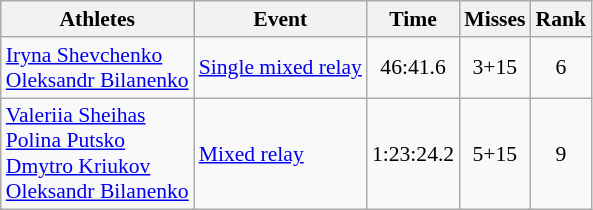<table class="wikitable" style="font-size:90%">
<tr>
<th>Athletes</th>
<th>Event</th>
<th>Time</th>
<th>Misses</th>
<th>Rank</th>
</tr>
<tr align="center">
<td align="left"><a href='#'>Iryna Shevchenko</a><br><a href='#'>Oleksandr Bilanenko</a></td>
<td align="left"><a href='#'>Single mixed relay</a></td>
<td>46:41.6</td>
<td>3+15</td>
<td>6</td>
</tr>
<tr align="center">
<td align="left"><a href='#'>Valeriia Sheihas</a><br><a href='#'>Polina Putsko</a><br><a href='#'>Dmytro Kriukov</a><br><a href='#'>Oleksandr Bilanenko</a></td>
<td align="left"><a href='#'>Mixed relay</a></td>
<td>1:23:24.2</td>
<td>5+15</td>
<td>9</td>
</tr>
</table>
